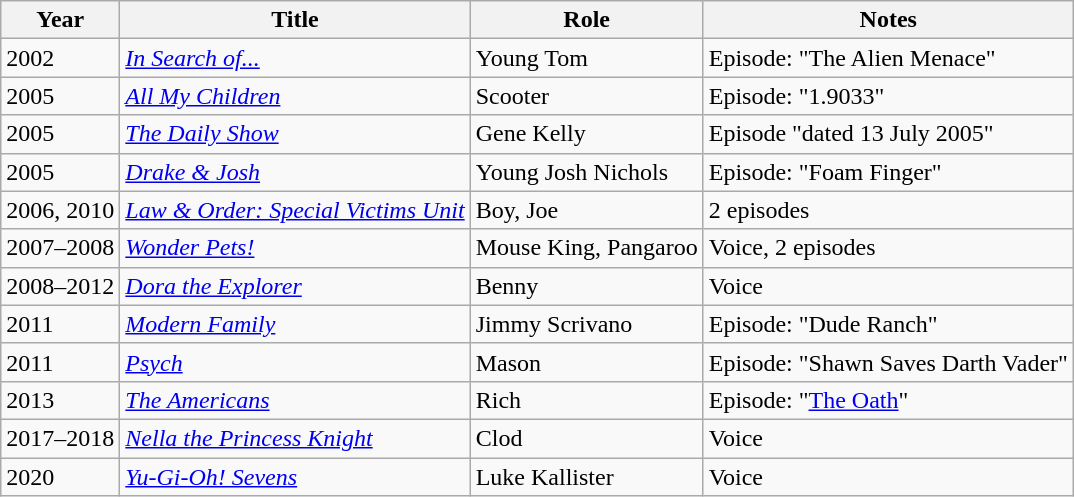<table class="wikitable">
<tr>
<th>Year</th>
<th>Title</th>
<th>Role</th>
<th>Notes</th>
</tr>
<tr>
<td>2002</td>
<td><em><a href='#'>In Search of...</a></em></td>
<td>Young Tom</td>
<td>Episode: "The Alien Menace"</td>
</tr>
<tr>
<td>2005</td>
<td><em><a href='#'>All My Children</a></em></td>
<td>Scooter</td>
<td>Episode: "1.9033"</td>
</tr>
<tr>
<td>2005</td>
<td><em><a href='#'>The Daily Show</a></em></td>
<td>Gene Kelly</td>
<td>Episode "dated 13 July 2005"</td>
</tr>
<tr>
<td>2005</td>
<td><em><a href='#'>Drake & Josh</a></em></td>
<td>Young Josh Nichols</td>
<td>Episode: "Foam Finger"</td>
</tr>
<tr>
<td>2006, 2010</td>
<td><em><a href='#'>Law & Order: Special Victims Unit</a></em></td>
<td>Boy, Joe</td>
<td>2 episodes</td>
</tr>
<tr>
<td>2007–2008</td>
<td><em><a href='#'>Wonder Pets!</a></em></td>
<td>Mouse King, Pangaroo</td>
<td>Voice, 2 episodes</td>
</tr>
<tr>
<td>2008–2012</td>
<td><em><a href='#'>Dora the Explorer</a></em></td>
<td>Benny</td>
<td>Voice</td>
</tr>
<tr>
<td>2011</td>
<td><em><a href='#'>Modern Family</a></em></td>
<td>Jimmy Scrivano</td>
<td>Episode: "Dude Ranch"</td>
</tr>
<tr>
<td>2011</td>
<td><em><a href='#'>Psych</a></em></td>
<td>Mason</td>
<td>Episode: "Shawn Saves Darth Vader"</td>
</tr>
<tr>
<td>2013</td>
<td><em><a href='#'>The Americans</a></em></td>
<td>Rich</td>
<td>Episode: "<a href='#'>The Oath</a>"</td>
</tr>
<tr>
<td>2017–2018</td>
<td><em><a href='#'>Nella the Princess Knight</a></em></td>
<td>Clod</td>
<td>Voice</td>
</tr>
<tr>
<td>2020</td>
<td><em><a href='#'>Yu-Gi-Oh! Sevens</a></em></td>
<td>Luke Kallister</td>
<td>Voice</td>
</tr>
</table>
